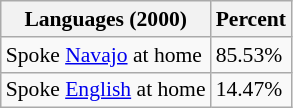<table class="wikitable sortable collapsible" style="font-size: 90%;">
<tr>
<th>Languages (2000) </th>
<th>Percent</th>
</tr>
<tr>
<td>Spoke <a href='#'>Navajo</a> at home</td>
<td>85.53%</td>
</tr>
<tr>
<td>Spoke <a href='#'>English</a> at home</td>
<td>14.47%</td>
</tr>
</table>
